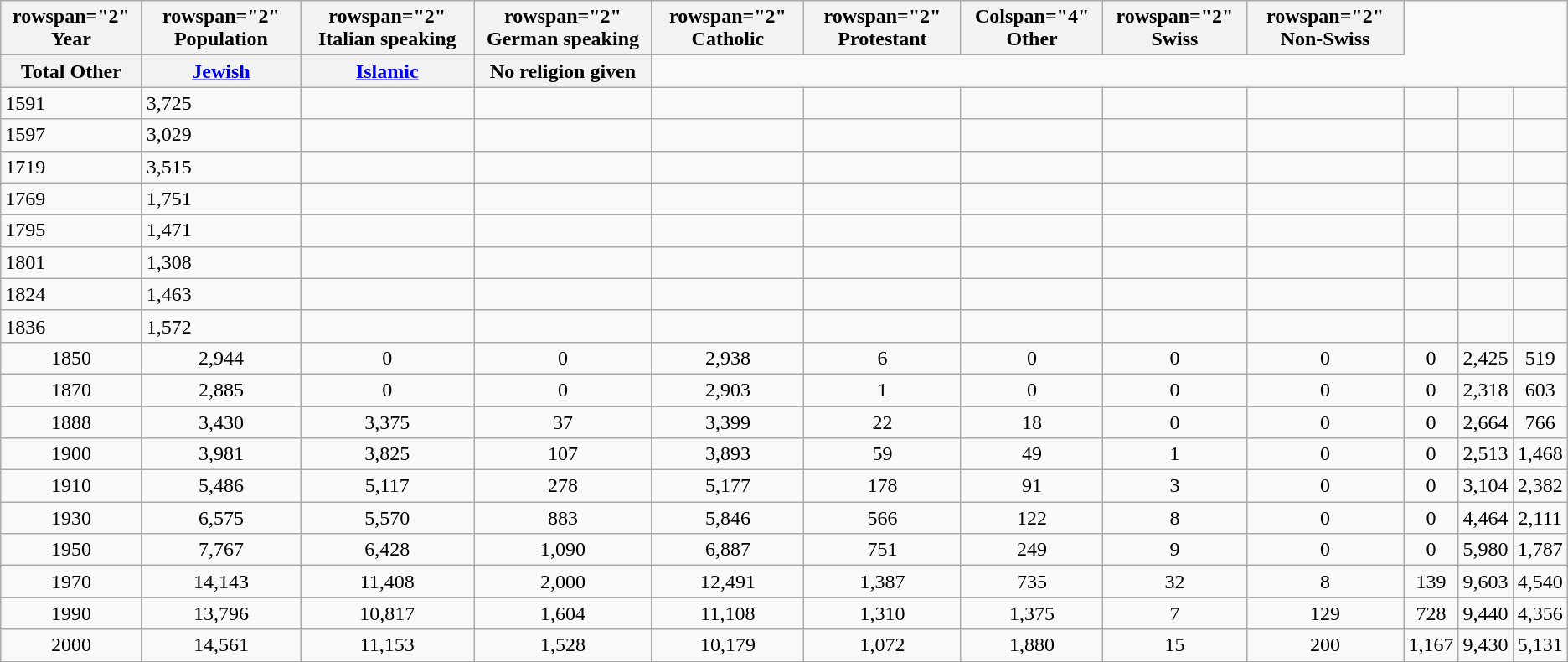<table class="wikitable">
<tr>
<th>rowspan="2"  Year</th>
<th>rowspan="2"  Population</th>
<th>rowspan="2"  Italian speaking</th>
<th>rowspan="2"  German speaking</th>
<th>rowspan="2"  Catholic</th>
<th>rowspan="2"  Protestant</th>
<th>Colspan="4" Other</th>
<th>rowspan="2"  Swiss</th>
<th>rowspan="2"  Non-Swiss</th>
</tr>
<tr>
<th>Total Other</th>
<th><a href='#'>Jewish</a></th>
<th><a href='#'>Islamic</a></th>
<th>No religion given</th>
</tr>
<tr>
<td>1591</td>
<td>3,725</td>
<td></td>
<td></td>
<td></td>
<td></td>
<td></td>
<td></td>
<td></td>
<td></td>
<td></td>
<td></td>
</tr>
<tr>
<td>1597</td>
<td>3,029</td>
<td></td>
<td></td>
<td></td>
<td></td>
<td></td>
<td></td>
<td></td>
<td></td>
<td></td>
<td></td>
</tr>
<tr>
<td>1719</td>
<td>3,515</td>
<td></td>
<td></td>
<td></td>
<td></td>
<td></td>
<td></td>
<td></td>
<td></td>
<td></td>
<td></td>
</tr>
<tr>
<td>1769</td>
<td>1,751</td>
<td></td>
<td></td>
<td></td>
<td></td>
<td></td>
<td></td>
<td></td>
<td></td>
<td></td>
<td></td>
</tr>
<tr>
<td>1795</td>
<td>1,471</td>
<td></td>
<td></td>
<td></td>
<td></td>
<td></td>
<td></td>
<td></td>
<td></td>
<td></td>
<td></td>
</tr>
<tr>
<td>1801</td>
<td>1,308</td>
<td></td>
<td></td>
<td></td>
<td></td>
<td></td>
<td></td>
<td></td>
<td></td>
<td></td>
<td></td>
</tr>
<tr>
<td>1824</td>
<td>1,463</td>
<td></td>
<td></td>
<td></td>
<td></td>
<td></td>
<td></td>
<td></td>
<td></td>
<td></td>
<td></td>
</tr>
<tr>
<td>1836</td>
<td>1,572</td>
<td></td>
<td></td>
<td></td>
<td></td>
<td></td>
<td></td>
<td></td>
<td></td>
<td></td>
<td></td>
</tr>
<tr>
<td align="center">1850</td>
<td align="center">2,944</td>
<td align="center">0</td>
<td align="center">0</td>
<td align="center">2,938</td>
<td align="center">6</td>
<td align="center">0</td>
<td align="center">0</td>
<td align="center">0</td>
<td align="center">0</td>
<td align="center">2,425</td>
<td align="center">519</td>
</tr>
<tr>
<td align="center">1870</td>
<td align="center">2,885</td>
<td align="center">0</td>
<td align="center">0</td>
<td align="center">2,903</td>
<td align="center">1</td>
<td align="center">0</td>
<td align="center">0</td>
<td align="center">0</td>
<td align="center">0</td>
<td align="center">2,318</td>
<td align="center">603</td>
</tr>
<tr>
<td align="center">1888</td>
<td align="center">3,430</td>
<td align="center">3,375</td>
<td align="center">37</td>
<td align="center">3,399</td>
<td align="center">22</td>
<td align="center">18</td>
<td align="center">0</td>
<td align="center">0</td>
<td align="center">0</td>
<td align="center">2,664</td>
<td align="center">766</td>
</tr>
<tr>
<td align="center">1900</td>
<td align="center">3,981</td>
<td align="center">3,825</td>
<td align="center">107</td>
<td align="center">3,893</td>
<td align="center">59</td>
<td align="center">49</td>
<td align="center">1</td>
<td align="center">0</td>
<td align="center">0</td>
<td align="center">2,513</td>
<td align="center">1,468</td>
</tr>
<tr>
<td align="center">1910</td>
<td align="center">5,486</td>
<td align="center">5,117</td>
<td align="center">278</td>
<td align="center">5,177</td>
<td align="center">178</td>
<td align="center">91</td>
<td align="center">3</td>
<td align="center">0</td>
<td align="center">0</td>
<td align="center">3,104</td>
<td align="center">2,382</td>
</tr>
<tr>
<td align="center">1930</td>
<td align="center">6,575</td>
<td align="center">5,570</td>
<td align="center">883</td>
<td align="center">5,846</td>
<td align="center">566</td>
<td align="center">122</td>
<td align="center">8</td>
<td align="center">0</td>
<td align="center">0</td>
<td align="center">4,464</td>
<td align="center">2,111</td>
</tr>
<tr>
<td align="center">1950</td>
<td align="center">7,767</td>
<td align="center">6,428</td>
<td align="center">1,090</td>
<td align="center">6,887</td>
<td align="center">751</td>
<td align="center">249</td>
<td align="center">9</td>
<td align="center">0</td>
<td align="center">0</td>
<td align="center">5,980</td>
<td align="center">1,787</td>
</tr>
<tr>
<td align="center">1970</td>
<td align="center">14,143</td>
<td align="center">11,408</td>
<td align="center">2,000</td>
<td align="center">12,491</td>
<td align="center">1,387</td>
<td align="center">735</td>
<td align="center">32</td>
<td align="center">8</td>
<td align="center">139</td>
<td align="center">9,603</td>
<td align="center">4,540</td>
</tr>
<tr>
<td align="center">1990</td>
<td align="center">13,796</td>
<td align="center">10,817</td>
<td align="center">1,604</td>
<td align="center">11,108</td>
<td align="center">1,310</td>
<td align="center">1,375</td>
<td align="center">7</td>
<td align="center">129</td>
<td align="center">728</td>
<td align="center">9,440</td>
<td align="center">4,356</td>
</tr>
<tr>
<td align="center">2000</td>
<td align="center">14,561</td>
<td align="center">11,153</td>
<td align="center">1,528</td>
<td align="center">10,179</td>
<td align="center">1,072</td>
<td align="center">1,880</td>
<td align="center">15</td>
<td align="center">200</td>
<td align="center">1,167</td>
<td align="center">9,430</td>
<td align="center">5,131</td>
</tr>
<tr>
</tr>
</table>
